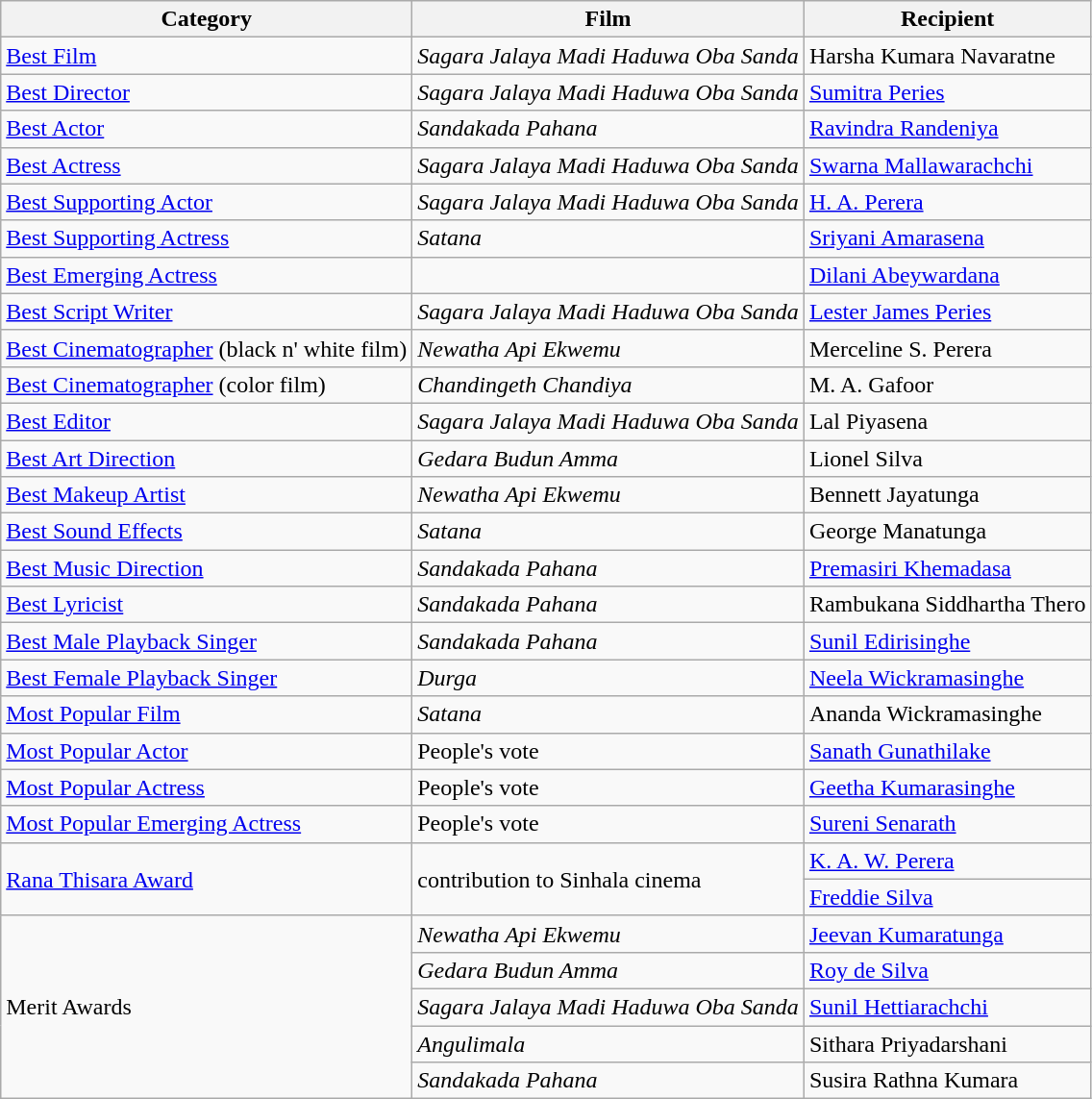<table class="wikitable plainrowheaders sortable">
<tr>
<th scope="col">Category</th>
<th scope="col">Film</th>
<th scope="col">Recipient</th>
</tr>
<tr>
<td><a href='#'>Best Film</a></td>
<td><em>Sagara Jalaya Madi Haduwa Oba Sanda</em></td>
<td>Harsha Kumara Navaratne</td>
</tr>
<tr>
<td><a href='#'>Best Director</a></td>
<td><em>Sagara Jalaya Madi Haduwa Oba Sanda</em></td>
<td><a href='#'>Sumitra Peries</a></td>
</tr>
<tr>
<td><a href='#'>Best Actor</a></td>
<td><em>Sandakada Pahana</em></td>
<td><a href='#'>Ravindra Randeniya</a></td>
</tr>
<tr>
<td><a href='#'>Best Actress</a></td>
<td><em>Sagara Jalaya Madi Haduwa Oba Sanda</em></td>
<td><a href='#'>Swarna Mallawarachchi</a></td>
</tr>
<tr>
<td><a href='#'>Best Supporting Actor</a></td>
<td><em>Sagara Jalaya Madi Haduwa Oba Sanda</em></td>
<td><a href='#'>H. A. Perera</a></td>
</tr>
<tr>
<td><a href='#'>Best Supporting Actress</a></td>
<td><em>Satana</em></td>
<td><a href='#'>Sriyani Amarasena</a></td>
</tr>
<tr>
<td><a href='#'>Best Emerging Actress</a></td>
<td></td>
<td><a href='#'>Dilani Abeywardana</a></td>
</tr>
<tr>
<td><a href='#'>Best Script Writer</a></td>
<td><em>Sagara Jalaya Madi Haduwa Oba Sanda</em></td>
<td><a href='#'>Lester James Peries</a></td>
</tr>
<tr>
<td><a href='#'>Best Cinematographer</a> (black n' white film)</td>
<td><em>Newatha Api Ekwemu</em></td>
<td>Merceline S. Perera</td>
</tr>
<tr>
<td><a href='#'>Best Cinematographer</a> (color film)</td>
<td><em>Chandingeth Chandiya</em></td>
<td>M. A. Gafoor</td>
</tr>
<tr>
<td><a href='#'>Best Editor</a></td>
<td><em>Sagara Jalaya Madi Haduwa Oba Sanda</em></td>
<td>Lal Piyasena</td>
</tr>
<tr>
<td><a href='#'>Best Art Direction</a></td>
<td><em>Gedara Budun Amma</em></td>
<td>Lionel Silva</td>
</tr>
<tr>
<td><a href='#'>Best Makeup Artist</a></td>
<td><em>Newatha Api Ekwemu</em></td>
<td>Bennett Jayatunga</td>
</tr>
<tr>
<td><a href='#'>Best Sound Effects</a></td>
<td><em>Satana</em></td>
<td>George Manatunga</td>
</tr>
<tr>
<td><a href='#'>Best Music Direction</a></td>
<td><em>Sandakada Pahana</em></td>
<td><a href='#'>Premasiri Khemadasa</a></td>
</tr>
<tr>
<td><a href='#'>Best Lyricist</a></td>
<td><em>Sandakada Pahana</em></td>
<td>Rambukana Siddhartha Thero</td>
</tr>
<tr>
<td><a href='#'>Best Male Playback Singer</a></td>
<td><em>Sandakada Pahana</em></td>
<td><a href='#'>Sunil Edirisinghe</a></td>
</tr>
<tr>
<td><a href='#'>Best Female Playback Singer</a></td>
<td><em>Durga</em></td>
<td><a href='#'>Neela Wickramasinghe</a></td>
</tr>
<tr>
<td><a href='#'>Most Popular Film</a></td>
<td><em>Satana</em></td>
<td>Ananda Wickramasinghe</td>
</tr>
<tr>
<td><a href='#'>Most Popular Actor</a></td>
<td>People's vote</td>
<td><a href='#'>Sanath Gunathilake</a></td>
</tr>
<tr>
<td><a href='#'>Most Popular Actress</a></td>
<td>People's vote</td>
<td><a href='#'>Geetha Kumarasinghe</a></td>
</tr>
<tr>
<td><a href='#'>Most Popular Emerging Actress</a></td>
<td>People's vote</td>
<td><a href='#'>Sureni Senarath</a></td>
</tr>
<tr>
<td rowspan=2><a href='#'>Rana Thisara Award</a></td>
<td rowspan=2>contribution to Sinhala cinema</td>
<td><a href='#'>K. A. W. Perera</a></td>
</tr>
<tr>
<td><a href='#'>Freddie Silva</a></td>
</tr>
<tr>
<td rowspan=5>Merit Awards</td>
<td><em>Newatha Api Ekwemu</em></td>
<td><a href='#'>Jeevan Kumaratunga</a></td>
</tr>
<tr>
<td><em>Gedara Budun Amma</em></td>
<td><a href='#'>Roy de Silva</a></td>
</tr>
<tr>
<td><em>Sagara Jalaya Madi Haduwa Oba Sanda</em></td>
<td><a href='#'>Sunil Hettiarachchi</a></td>
</tr>
<tr>
<td><em>Angulimala</em></td>
<td>Sithara Priyadarshani</td>
</tr>
<tr>
<td><em>Sandakada Pahana</em></td>
<td>Susira Rathna Kumara</td>
</tr>
</table>
